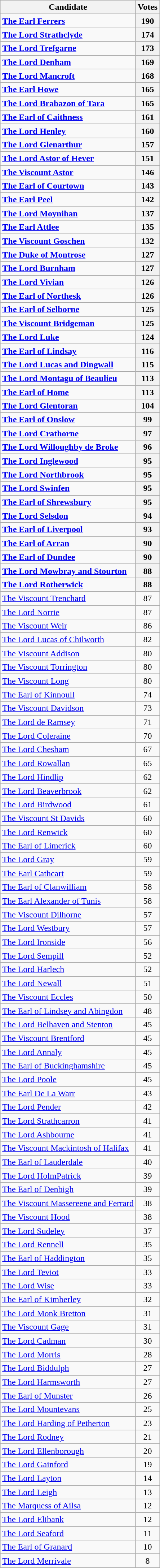<table class="wikitable">
<tr>
<th>Candidate</th>
<th>Votes</th>
</tr>
<tr>
<td><strong><a href='#'>The Earl Ferrers</a></strong></td>
<th><strong>190</strong></th>
</tr>
<tr>
<td><strong><a href='#'>The Lord Strathclyde</a></strong></td>
<th><strong>174</strong></th>
</tr>
<tr>
<td><strong><a href='#'>The Lord Trefgarne</a></strong></td>
<th><strong>173</strong></th>
</tr>
<tr>
<td><strong><a href='#'>The Lord Denham</a></strong></td>
<th><strong>169</strong></th>
</tr>
<tr>
<td><strong><a href='#'>The Lord Mancroft</a></strong></td>
<th><strong>168</strong></th>
</tr>
<tr>
<td><strong><a href='#'>The Earl Howe</a></strong></td>
<th><strong>165</strong></th>
</tr>
<tr>
<td><strong><a href='#'>The Lord Brabazon of Tara</a></strong></td>
<th><strong>165</strong></th>
</tr>
<tr>
<td><strong><a href='#'>The Earl of Caithness</a></strong></td>
<th><strong>161</strong></th>
</tr>
<tr>
<td><strong><a href='#'>The Lord Henley</a></strong></td>
<th><strong>160</strong></th>
</tr>
<tr>
<td><strong><a href='#'>The Lord Glenarthur</a></strong></td>
<th><strong>157</strong></th>
</tr>
<tr>
<td><strong><a href='#'>The Lord Astor of Hever</a></strong></td>
<th><strong>151</strong></th>
</tr>
<tr>
<td><strong><a href='#'>The Viscount Astor</a></strong></td>
<th><strong>146</strong></th>
</tr>
<tr>
<td><strong><a href='#'>The Earl of Courtown</a></strong></td>
<th><strong>143</strong></th>
</tr>
<tr>
<td><strong><a href='#'>The Earl Peel</a></strong></td>
<th><strong>142</strong></th>
</tr>
<tr>
<td><strong><a href='#'>The Lord Moynihan</a></strong></td>
<th><strong>137</strong></th>
</tr>
<tr>
<td><strong><a href='#'>The Earl Attlee</a></strong></td>
<th><strong>135</strong></th>
</tr>
<tr>
<td><strong><a href='#'>The Viscount Goschen</a></strong></td>
<th><strong>132</strong></th>
</tr>
<tr>
<td><strong><a href='#'>The Duke of Montrose</a></strong></td>
<th><strong>127</strong></th>
</tr>
<tr>
<td><strong><a href='#'>The Lord Burnham</a></strong></td>
<th><strong>127</strong></th>
</tr>
<tr>
<td><strong><a href='#'>The Lord Vivian</a></strong></td>
<th><strong>126</strong></th>
</tr>
<tr>
<td><strong><a href='#'>The Earl of Northesk</a></strong></td>
<th><strong>126</strong></th>
</tr>
<tr>
<td><strong><a href='#'>The Earl of Selborne</a></strong></td>
<th><strong>125</strong></th>
</tr>
<tr>
<td><strong><a href='#'>The Viscount Bridgeman</a></strong></td>
<th><strong>125</strong></th>
</tr>
<tr>
<td><strong><a href='#'>The Lord Luke</a></strong></td>
<th><strong>124</strong></th>
</tr>
<tr>
<td><strong><a href='#'>The Earl of Lindsay</a></strong></td>
<th><strong>116</strong></th>
</tr>
<tr>
<td><strong><a href='#'>The Lord Lucas and Dingwall</a></strong></td>
<th><strong>115</strong></th>
</tr>
<tr>
<td><strong><a href='#'>The Lord Montagu of Beaulieu</a></strong></td>
<th><strong>113</strong></th>
</tr>
<tr>
<td><strong><a href='#'>The Earl of Home</a></strong></td>
<th><strong>113</strong></th>
</tr>
<tr>
<td><strong><a href='#'>The Lord Glentoran</a></strong></td>
<th><strong>104</strong></th>
</tr>
<tr>
<td><strong><a href='#'>The Earl of Onslow</a></strong></td>
<th><strong>99</strong></th>
</tr>
<tr>
<td><strong><a href='#'>The Lord Crathorne</a></strong></td>
<th><strong>97</strong></th>
</tr>
<tr>
<td><strong><a href='#'>The Lord Willoughby de Broke</a></strong></td>
<th><strong>96</strong></th>
</tr>
<tr>
<td><strong><a href='#'>The Lord Inglewood</a></strong></td>
<th><strong>95</strong></th>
</tr>
<tr>
<td><strong><a href='#'>The Lord Northbrook</a></strong></td>
<th><strong>95</strong></th>
</tr>
<tr>
<td><strong><a href='#'>The Lord Swinfen</a></strong></td>
<th><strong>95</strong></th>
</tr>
<tr>
<td><strong><a href='#'>The Earl of Shrewsbury</a></strong></td>
<th><strong>95</strong></th>
</tr>
<tr>
<td><strong><a href='#'>The Lord Selsdon</a></strong></td>
<th><strong>94</strong></th>
</tr>
<tr>
<td><strong><a href='#'>The Earl of Liverpool</a></strong></td>
<th><strong>93</strong></th>
</tr>
<tr>
<td><strong><a href='#'>The Earl of Arran</a></strong></td>
<th><strong>90</strong></th>
</tr>
<tr>
<td><strong><a href='#'>The Earl of Dundee</a></strong></td>
<th><strong>90</strong></th>
</tr>
<tr>
<td><strong><a href='#'>The Lord Mowbray and Stourton</a></strong></td>
<th><strong>88</strong></th>
</tr>
<tr>
<td><strong><a href='#'>The Lord Rotherwick</a></strong></td>
<th><strong>88</strong></th>
</tr>
<tr>
<td><a href='#'>The Viscount Trenchard</a></td>
<td align=center>87</td>
</tr>
<tr>
<td><a href='#'>The Lord Norrie</a></td>
<td align=center>87</td>
</tr>
<tr>
<td><a href='#'>The Viscount Weir</a></td>
<td align=center>86</td>
</tr>
<tr>
<td><a href='#'>The Lord Lucas of Chilworth</a></td>
<td align=center>82</td>
</tr>
<tr>
<td><a href='#'>The Viscount Addison</a></td>
<td align=center>80</td>
</tr>
<tr>
<td><a href='#'>The Viscount Torrington</a></td>
<td align=center>80</td>
</tr>
<tr>
<td><a href='#'>The Viscount Long</a></td>
<td align=center>80</td>
</tr>
<tr>
<td><a href='#'>The Earl of Kinnoull</a></td>
<td align=center>74</td>
</tr>
<tr>
<td><a href='#'>The Viscount Davidson</a></td>
<td align=center>73</td>
</tr>
<tr>
<td><a href='#'>The Lord de Ramsey</a></td>
<td align=center>71</td>
</tr>
<tr>
<td><a href='#'>The Lord Coleraine</a></td>
<td align=center>70</td>
</tr>
<tr>
<td><a href='#'>The Lord Chesham</a></td>
<td align=center>67</td>
</tr>
<tr>
<td><a href='#'>The Lord Rowallan</a></td>
<td align=center>65</td>
</tr>
<tr>
<td><a href='#'>The Lord Hindlip</a></td>
<td align=center>62</td>
</tr>
<tr>
<td><a href='#'>The Lord Beaverbrook</a></td>
<td align=center>62</td>
</tr>
<tr>
<td><a href='#'>The Lord Birdwood</a></td>
<td align=center>61</td>
</tr>
<tr>
<td><a href='#'>The Viscount St Davids</a></td>
<td align=center>60</td>
</tr>
<tr>
<td><a href='#'>The Lord Renwick</a></td>
<td align=center>60</td>
</tr>
<tr>
<td><a href='#'>The Earl of Limerick</a></td>
<td align=center>60</td>
</tr>
<tr>
<td><a href='#'>The Lord Gray</a></td>
<td align=center>59</td>
</tr>
<tr>
<td><a href='#'>The Earl Cathcart</a></td>
<td align=center>59</td>
</tr>
<tr>
<td><a href='#'>The Earl of Clanwilliam</a></td>
<td align=center>58</td>
</tr>
<tr>
<td><a href='#'>The Earl Alexander of Tunis</a></td>
<td align=center>58</td>
</tr>
<tr>
<td><a href='#'>The Viscount Dilhorne</a></td>
<td align=center>57</td>
</tr>
<tr>
<td><a href='#'>The Lord Westbury</a></td>
<td align=center>57</td>
</tr>
<tr>
<td><a href='#'>The Lord Ironside</a></td>
<td align=center>56</td>
</tr>
<tr>
<td><a href='#'>The Lord Sempill</a></td>
<td align=center>52</td>
</tr>
<tr>
<td><a href='#'>The Lord Harlech</a></td>
<td align=center>52</td>
</tr>
<tr>
<td><a href='#'>The Lord Newall</a></td>
<td align=center>51</td>
</tr>
<tr>
<td><a href='#'>The Viscount Eccles</a></td>
<td align=center>50</td>
</tr>
<tr>
<td><a href='#'>The Earl of Lindsey and Abingdon</a></td>
<td align=center>48</td>
</tr>
<tr>
<td><a href='#'>The Lord Belhaven and Stenton</a></td>
<td align=center>45</td>
</tr>
<tr>
<td><a href='#'>The Viscount Brentford</a></td>
<td align=center>45</td>
</tr>
<tr>
<td><a href='#'>The Lord Annaly</a></td>
<td align=center>45</td>
</tr>
<tr>
<td><a href='#'>The Earl of Buckinghamshire</a></td>
<td align=center>45</td>
</tr>
<tr>
<td><a href='#'>The Lord Poole</a></td>
<td align=center>45</td>
</tr>
<tr>
<td><a href='#'>The Earl De La Warr</a></td>
<td align=center>43</td>
</tr>
<tr>
<td><a href='#'>The Lord Pender</a></td>
<td align=center>42</td>
</tr>
<tr>
<td><a href='#'>The Lord Strathcarron</a></td>
<td align=center>41</td>
</tr>
<tr>
<td><a href='#'>The Lord Ashbourne</a></td>
<td align=center>41</td>
</tr>
<tr>
<td><a href='#'>The Viscount Mackintosh of Halifax</a></td>
<td align=center>41</td>
</tr>
<tr>
<td><a href='#'>The Earl of Lauderdale</a></td>
<td align=center>40</td>
</tr>
<tr>
<td><a href='#'>The Lord HolmPatrick</a></td>
<td align=center>39</td>
</tr>
<tr>
<td><a href='#'>The Earl of Denbigh</a></td>
<td align=center>39</td>
</tr>
<tr>
<td><a href='#'>The Viscount Massereene and Ferrard</a></td>
<td align=center>38</td>
</tr>
<tr>
<td><a href='#'>The Viscount Hood</a></td>
<td align=center>38</td>
</tr>
<tr>
<td><a href='#'>The Lord Sudeley</a></td>
<td align=center>37</td>
</tr>
<tr>
<td><a href='#'>The Lord Rennell</a></td>
<td align=center>35</td>
</tr>
<tr>
<td><a href='#'>The Earl of Haddington</a></td>
<td align=center>35</td>
</tr>
<tr>
<td><a href='#'>The Lord Teviot</a></td>
<td align=center>33</td>
</tr>
<tr>
<td><a href='#'>The Lord Wise</a></td>
<td align=center>33</td>
</tr>
<tr>
<td><a href='#'>The Earl of Kimberley</a></td>
<td align=center>32</td>
</tr>
<tr>
<td><a href='#'>The Lord Monk Bretton</a></td>
<td align=center>31</td>
</tr>
<tr>
<td><a href='#'>The Viscount Gage</a></td>
<td align=center>31</td>
</tr>
<tr>
<td><a href='#'>The Lord Cadman</a></td>
<td align=center>30</td>
</tr>
<tr>
<td><a href='#'>The Lord Morris</a></td>
<td align=center>28</td>
</tr>
<tr>
<td><a href='#'>The Lord Biddulph</a></td>
<td align=center>27</td>
</tr>
<tr>
<td><a href='#'>The Lord Harmsworth</a></td>
<td align=center>27</td>
</tr>
<tr>
<td><a href='#'>The Earl of Munster</a></td>
<td align=center>26</td>
</tr>
<tr>
<td><a href='#'>The Lord Mountevans</a></td>
<td align=center>25</td>
</tr>
<tr>
<td><a href='#'>The Lord Harding of Petherton</a></td>
<td align=center>23</td>
</tr>
<tr>
<td><a href='#'>The Lord Rodney</a></td>
<td align=center>21</td>
</tr>
<tr>
<td><a href='#'>The Lord Ellenborough</a></td>
<td align=center>20</td>
</tr>
<tr>
<td><a href='#'>The Lord Gainford</a></td>
<td align=center>19</td>
</tr>
<tr>
<td><a href='#'>The Lord Layton</a></td>
<td align=center>14</td>
</tr>
<tr>
<td><a href='#'>The Lord Leigh</a></td>
<td align=center>13</td>
</tr>
<tr>
<td><a href='#'>The Marquess of Ailsa</a></td>
<td align=center>12</td>
</tr>
<tr>
<td><a href='#'>The Lord Elibank</a></td>
<td align=center>12</td>
</tr>
<tr>
<td><a href='#'>The Lord Seaford</a></td>
<td align=center>11</td>
</tr>
<tr>
<td><a href='#'>The Earl of Granard</a></td>
<td align=center>10</td>
</tr>
<tr>
<td><a href='#'>The Lord Merrivale</a></td>
<td align=center>8</td>
</tr>
<tr>
</tr>
</table>
